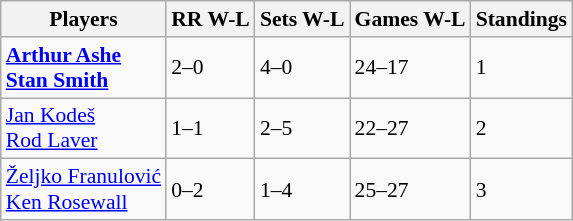<table class="wikitable" border="1" style="font-size:90%">
<tr>
<th>Players</th>
<th>RR W-L</th>
<th>Sets W-L</th>
<th>Games W-L</th>
<th>Standings</th>
</tr>
<tr>
<td> <strong><a href='#'>Arthur Ashe</a></strong> <br> <strong><a href='#'>Stan Smith</a></strong></td>
<td><div> 2–0 </div></td>
<td><div> 4–0 </div></td>
<td><div> 24–17 </div></td>
<td><div> 1 </div></td>
</tr>
<tr>
<td> <a href='#'>Jan Kodeš</a><br> <a href='#'>Rod Laver</a></td>
<td><div> 1–1 </div></td>
<td><div> 2–5 </div></td>
<td><div> 22–27 </div></td>
<td><div> 2 </div></td>
</tr>
<tr>
<td> <a href='#'>Željko Franulović</a> <br> <a href='#'>Ken Rosewall</a></td>
<td><div> 0–2 </div></td>
<td><div> 1–4 </div></td>
<td><div> 25–27 </div></td>
<td><div> 3 </div></td>
</tr>
</table>
